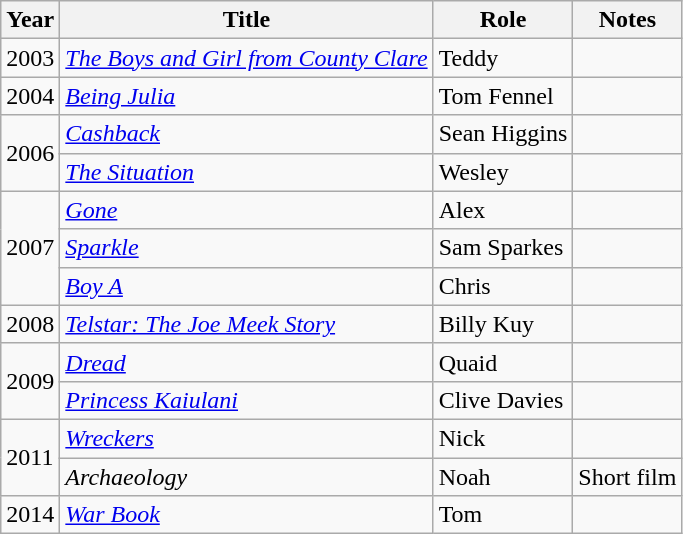<table class="wikitable sortable">
<tr>
<th>Year</th>
<th>Title</th>
<th>Role</th>
<th class="unsortable">Notes</th>
</tr>
<tr>
<td>2003</td>
<td><em><a href='#'>The Boys and Girl from County Clare</a></em></td>
<td>Teddy</td>
<td></td>
</tr>
<tr>
<td>2004</td>
<td><em><a href='#'>Being Julia</a></em></td>
<td>Tom Fennel</td>
<td></td>
</tr>
<tr>
<td rowspan="2">2006</td>
<td><em><a href='#'>Cashback</a></em></td>
<td>Sean Higgins</td>
<td></td>
</tr>
<tr>
<td><em><a href='#'>The Situation</a></em></td>
<td>Wesley</td>
<td></td>
</tr>
<tr>
<td rowspan="3">2007</td>
<td><em><a href='#'>Gone</a></em></td>
<td>Alex</td>
<td></td>
</tr>
<tr>
<td><em><a href='#'>Sparkle</a></em></td>
<td>Sam Sparkes</td>
<td></td>
</tr>
<tr>
<td><em><a href='#'>Boy A</a></em></td>
<td>Chris</td>
<td></td>
</tr>
<tr>
<td>2008</td>
<td><em><a href='#'>Telstar: The Joe Meek Story</a></em></td>
<td>Billy Kuy</td>
<td></td>
</tr>
<tr>
<td rowspan="2">2009</td>
<td><em><a href='#'>Dread</a></em></td>
<td>Quaid</td>
<td></td>
</tr>
<tr>
<td><em><a href='#'>Princess Kaiulani</a></em></td>
<td>Clive Davies</td>
<td></td>
</tr>
<tr>
<td rowspan="2">2011</td>
<td><em><a href='#'>Wreckers</a></em></td>
<td>Nick</td>
<td></td>
</tr>
<tr>
<td><em>Archaeology</em></td>
<td>Noah</td>
<td>Short film</td>
</tr>
<tr>
<td>2014</td>
<td><em><a href='#'>War Book</a></em></td>
<td>Tom</td>
<td></td>
</tr>
</table>
